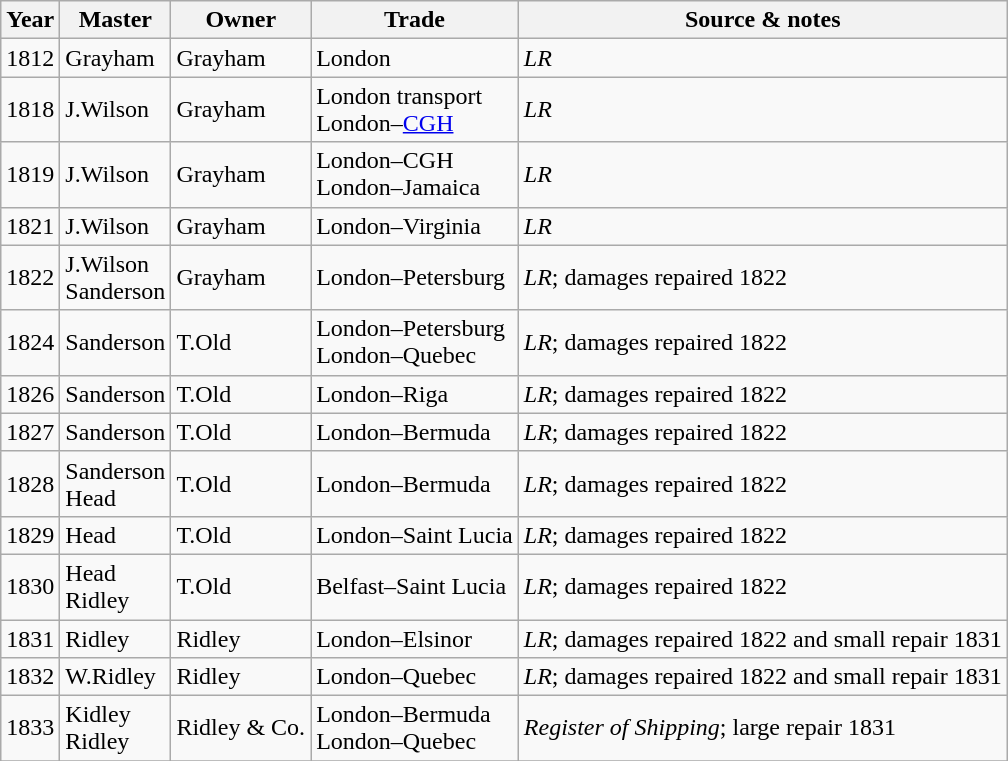<table class=" wikitable">
<tr>
<th>Year</th>
<th>Master</th>
<th>Owner</th>
<th>Trade</th>
<th>Source & notes</th>
</tr>
<tr>
<td>1812</td>
<td>Grayham</td>
<td>Grayham</td>
<td>London</td>
<td><em>LR</em></td>
</tr>
<tr>
<td>1818</td>
<td>J.Wilson</td>
<td>Grayham</td>
<td>London transport<br>London–<a href='#'>CGH</a></td>
<td><em>LR</em></td>
</tr>
<tr>
<td>1819</td>
<td>J.Wilson</td>
<td>Grayham</td>
<td>London–CGH<br>London–Jamaica</td>
<td><em>LR</em></td>
</tr>
<tr>
<td>1821</td>
<td>J.Wilson</td>
<td>Grayham</td>
<td>London–Virginia</td>
<td><em>LR</em></td>
</tr>
<tr>
<td>1822</td>
<td>J.Wilson<br>Sanderson</td>
<td>Grayham</td>
<td>London–Petersburg</td>
<td><em>LR</em>; damages repaired 1822</td>
</tr>
<tr>
<td>1824</td>
<td>Sanderson</td>
<td>T.Old</td>
<td>London–Petersburg<br>London–Quebec</td>
<td><em>LR</em>; damages repaired 1822</td>
</tr>
<tr>
<td>1826</td>
<td>Sanderson</td>
<td>T.Old</td>
<td>London–Riga</td>
<td><em>LR</em>; damages repaired 1822</td>
</tr>
<tr>
<td>1827</td>
<td>Sanderson</td>
<td>T.Old</td>
<td>London–Bermuda</td>
<td><em>LR</em>; damages repaired 1822</td>
</tr>
<tr>
<td>1828</td>
<td>Sanderson<br>Head</td>
<td>T.Old</td>
<td>London–Bermuda</td>
<td><em>LR</em>; damages repaired 1822</td>
</tr>
<tr>
<td>1829</td>
<td>Head</td>
<td>T.Old</td>
<td>London–Saint Lucia</td>
<td><em>LR</em>; damages repaired 1822</td>
</tr>
<tr>
<td>1830</td>
<td>Head<br>Ridley</td>
<td>T.Old</td>
<td>Belfast–Saint Lucia</td>
<td><em>LR</em>; damages repaired 1822</td>
</tr>
<tr>
<td>1831</td>
<td>Ridley</td>
<td>Ridley</td>
<td>London–Elsinor</td>
<td><em>LR</em>; damages repaired 1822 and small repair 1831</td>
</tr>
<tr>
<td>1832</td>
<td>W.Ridley</td>
<td>Ridley</td>
<td>London–Quebec</td>
<td><em>LR</em>; damages repaired 1822 and small repair 1831</td>
</tr>
<tr>
<td>1833</td>
<td>Kidley<br>Ridley</td>
<td>Ridley & Co.</td>
<td>London–Bermuda<br>London–Quebec</td>
<td><em>Register of Shipping</em>; large repair 1831</td>
</tr>
<tr>
</tr>
</table>
